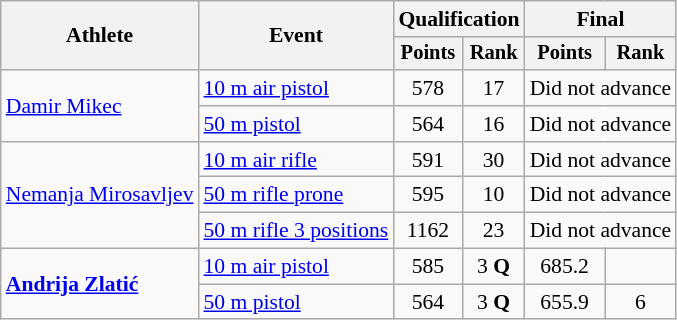<table class="wikitable" style="font-size:90%">
<tr>
<th rowspan=2>Athlete</th>
<th rowspan=2>Event</th>
<th colspan=2>Qualification</th>
<th colspan=2>Final</th>
</tr>
<tr style="font-size:95%">
<th>Points</th>
<th>Rank</th>
<th>Points</th>
<th>Rank</th>
</tr>
<tr align=center>
<td align=left rowspan=2><a href='#'>Damir Mikec</a></td>
<td align=left><a href='#'>10 m air pistol</a></td>
<td>578</td>
<td>17</td>
<td colspan=2>Did not advance</td>
</tr>
<tr align=center>
<td align=left><a href='#'>50 m pistol</a></td>
<td>564</td>
<td>16</td>
<td colspan=2>Did not advance</td>
</tr>
<tr align=center>
<td align=left rowspan=3><a href='#'>Nemanja Mirosavljev</a></td>
<td align=left><a href='#'>10 m air rifle</a></td>
<td>591</td>
<td>30</td>
<td colspan=2>Did not advance</td>
</tr>
<tr align=center>
<td align=left><a href='#'>50 m rifle prone</a></td>
<td>595</td>
<td>10</td>
<td colspan=2>Did not advance</td>
</tr>
<tr align=center>
<td align=left><a href='#'>50 m rifle 3 positions</a></td>
<td>1162</td>
<td>23</td>
<td colspan=2>Did not advance</td>
</tr>
<tr align=center>
<td align=left rowspan=2><strong><a href='#'>Andrija Zlatić</a></strong></td>
<td align=left><a href='#'>10 m air pistol</a></td>
<td>585</td>
<td>3 <strong>Q</strong></td>
<td>685.2</td>
<td></td>
</tr>
<tr align=center>
<td align=left><a href='#'>50 m pistol</a></td>
<td>564</td>
<td>3 <strong>Q</strong></td>
<td>655.9</td>
<td>6</td>
</tr>
</table>
